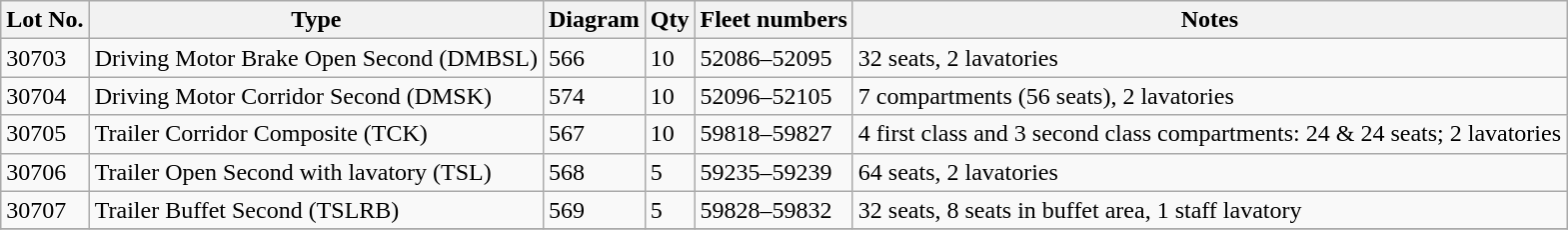<table class=wikitable>
<tr>
<th>Lot No.</th>
<th>Type</th>
<th>Diagram</th>
<th>Qty</th>
<th>Fleet numbers</th>
<th>Notes</th>
</tr>
<tr>
<td>30703</td>
<td>Driving Motor Brake Open Second (DMBSL)</td>
<td>566</td>
<td>10</td>
<td>52086–52095</td>
<td>32 seats, 2 lavatories</td>
</tr>
<tr>
<td>30704</td>
<td>Driving Motor Corridor Second (DMSK)</td>
<td>574</td>
<td>10</td>
<td>52096–52105</td>
<td>7 compartments (56 seats), 2 lavatories</td>
</tr>
<tr>
<td>30705</td>
<td>Trailer Corridor Composite  (TCK)</td>
<td>567</td>
<td>10</td>
<td>59818–59827</td>
<td>4 first class and 3 second class compartments: 24 & 24 seats; 2 lavatories</td>
</tr>
<tr>
<td>30706</td>
<td>Trailer Open Second with lavatory (TSL)</td>
<td>568</td>
<td>5</td>
<td>59235–59239</td>
<td>64 seats, 2 lavatories</td>
</tr>
<tr>
<td>30707</td>
<td>Trailer Buffet Second (TSLRB)</td>
<td>569</td>
<td>5</td>
<td>59828–59832</td>
<td>32 seats, 8 seats in buffet area, 1 staff lavatory</td>
</tr>
<tr>
</tr>
</table>
